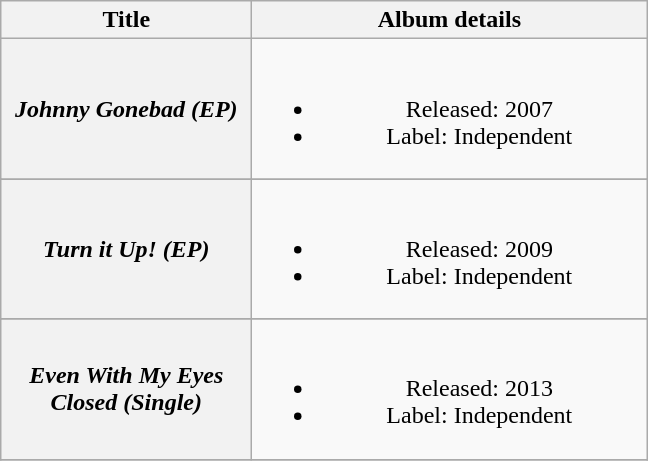<table class="wikitable plainrowheaders" style="text-align:center;" border="1">
<tr>
<th scope="col" style="width:10em;">Title</th>
<th scope="col" style="width:16em;">Album details</th>
</tr>
<tr>
<th scope="row"><em>Johnny Gonebad (EP)</em></th>
<td><br><ul><li>Released: 2007</li><li>Label: Independent</li></ul></td>
</tr>
<tr>
</tr>
<tr>
<th scope="row"><em>Turn it Up! (EP)</em></th>
<td><br><ul><li>Released: 2009</li><li>Label: Independent</li></ul></td>
</tr>
<tr>
</tr>
<tr>
<th scope="row"><em>Even With My Eyes Closed (Single)</em></th>
<td><br><ul><li>Released: 2013</li><li>Label: Independent</li></ul></td>
</tr>
<tr>
</tr>
</table>
